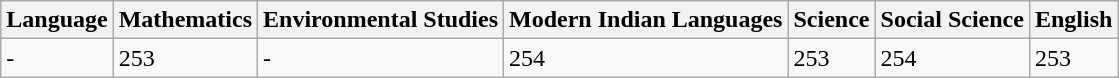<table class="wikitable">
<tr>
<th>Language</th>
<th>Mathematics</th>
<th>Environmental Studies</th>
<th>Modern Indian Languages</th>
<th>Science</th>
<th>Social Science</th>
<th>English</th>
</tr>
<tr>
<td>-</td>
<td>253</td>
<td>-</td>
<td>254</td>
<td>253</td>
<td>254</td>
<td>253</td>
</tr>
</table>
